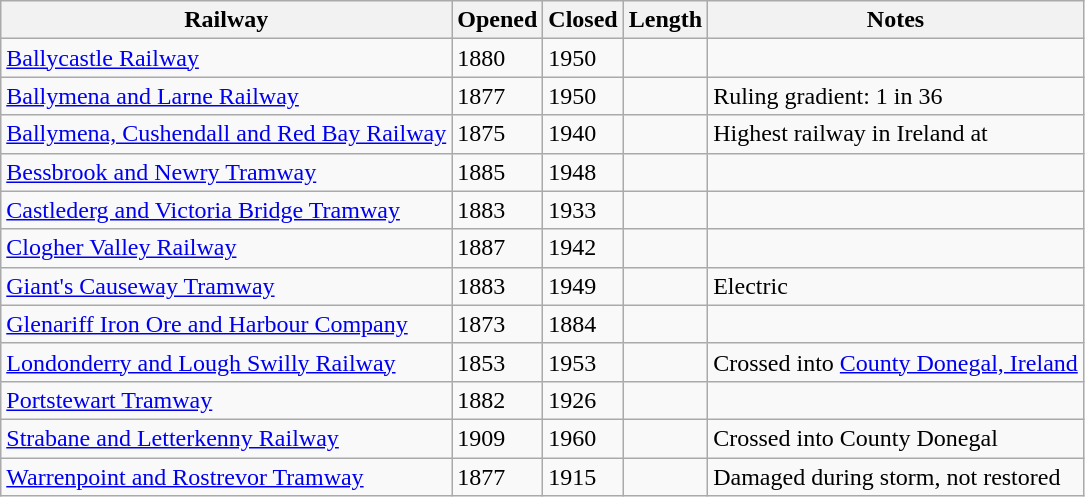<table class="wikitable sortable">
<tr>
<th>Railway</th>
<th>Opened</th>
<th>Closed</th>
<th>Length</th>
<th>Notes</th>
</tr>
<tr>
<td><a href='#'>Ballycastle Railway</a></td>
<td>1880</td>
<td>1950</td>
<td></td>
<td></td>
</tr>
<tr>
<td><a href='#'>Ballymena and Larne Railway</a></td>
<td>1877</td>
<td>1950</td>
<td></td>
<td>Ruling gradient: 1 in 36</td>
</tr>
<tr>
<td><a href='#'>Ballymena, Cushendall and Red Bay Railway</a></td>
<td>1875</td>
<td>1940</td>
<td></td>
<td>Highest railway in Ireland at </td>
</tr>
<tr>
<td><a href='#'>Bessbrook and Newry Tramway</a></td>
<td>1885</td>
<td>1948</td>
<td></td>
<td></td>
</tr>
<tr>
<td><a href='#'>Castlederg and Victoria Bridge Tramway</a></td>
<td>1883</td>
<td>1933</td>
<td></td>
<td></td>
</tr>
<tr>
<td><a href='#'>Clogher Valley Railway</a></td>
<td>1887</td>
<td>1942</td>
<td></td>
<td></td>
</tr>
<tr>
<td><a href='#'>Giant's Causeway Tramway</a></td>
<td>1883</td>
<td>1949</td>
<td></td>
<td>Electric</td>
</tr>
<tr>
<td><a href='#'>Glenariff Iron Ore and Harbour Company</a></td>
<td>1873</td>
<td>1884</td>
<td></td>
<td></td>
</tr>
<tr>
<td><a href='#'>Londonderry and Lough Swilly Railway</a></td>
<td>1853</td>
<td>1953</td>
<td></td>
<td>Crossed into <a href='#'>County Donegal, Ireland</a></td>
</tr>
<tr>
<td><a href='#'>Portstewart Tramway</a></td>
<td>1882</td>
<td>1926</td>
<td></td>
<td></td>
</tr>
<tr>
<td><a href='#'>Strabane and Letterkenny Railway</a></td>
<td>1909</td>
<td>1960</td>
<td></td>
<td>Crossed into County Donegal</td>
</tr>
<tr>
<td><a href='#'>Warrenpoint and Rostrevor Tramway</a></td>
<td>1877</td>
<td>1915</td>
<td></td>
<td>Damaged during storm, not restored</td>
</tr>
</table>
